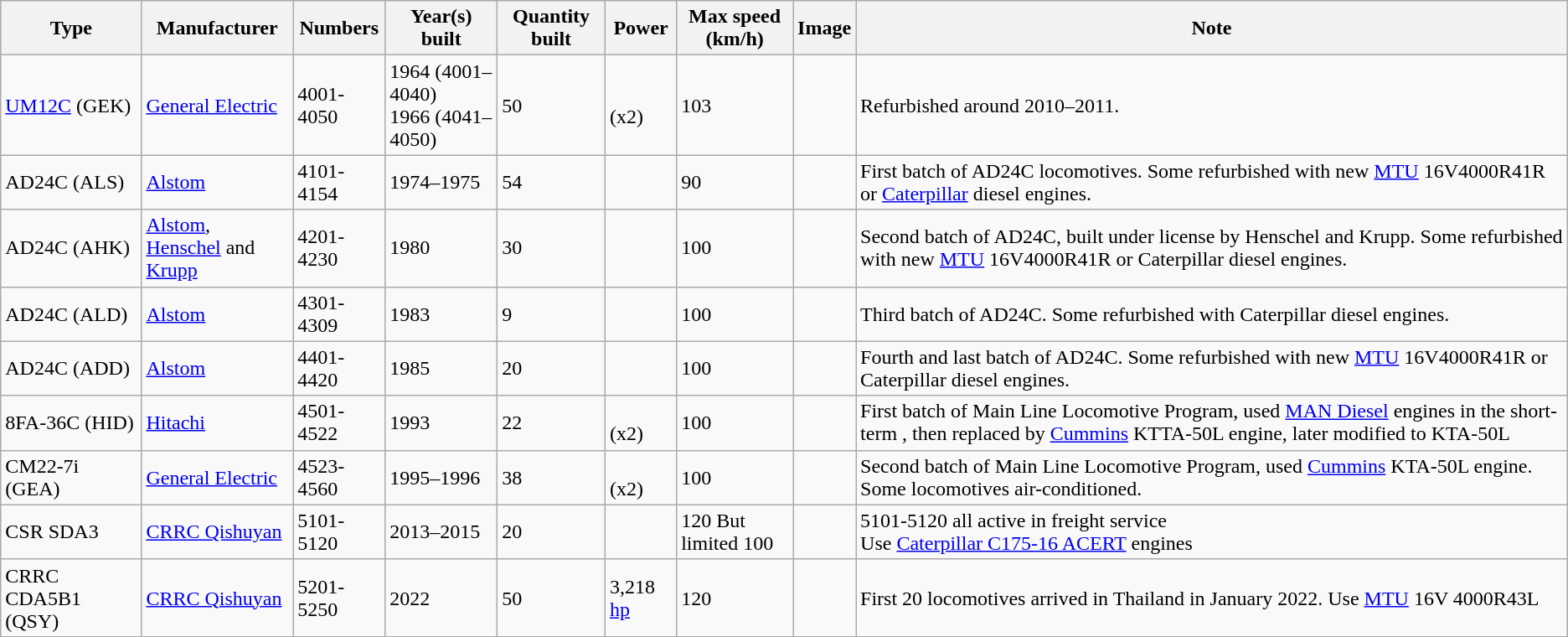<table class="wikitable">
<tr>
<th>Type</th>
<th>Manufacturer</th>
<th>Numbers</th>
<th>Year(s) built</th>
<th>Quantity built</th>
<th>Power</th>
<th>Max speed (km/h)</th>
<th>Image</th>
<th>Note</th>
</tr>
<tr>
<td><a href='#'>UM12C</a> (GEK)</td>
<td> <a href='#'>General Electric</a></td>
<td>4001-4050</td>
<td>1964 (4001–4040) <br> 1966 (4041–4050)</td>
<td>50</td>
<td> <br> (x2)</td>
<td>103</td>
<td></td>
<td>Refurbished around 2010–2011.</td>
</tr>
<tr>
<td>AD24C (ALS)</td>
<td> <a href='#'>Alstom</a></td>
<td>4101-4154</td>
<td>1974–1975</td>
<td>54</td>
<td></td>
<td>90</td>
<td></td>
<td>First batch of AD24C locomotives. Some refurbished with new <a href='#'>MTU</a> 16V4000R41R or <a href='#'>Caterpillar</a> diesel engines.</td>
</tr>
<tr>
<td>AD24C (AHK)</td>
<td> <a href='#'>Alstom</a>,<br> <a href='#'>Henschel</a> and <a href='#'>Krupp</a></td>
<td>4201-4230</td>
<td>1980</td>
<td>30</td>
<td></td>
<td>100</td>
<td></td>
<td>Second batch of AD24C, built under license by Henschel and Krupp. Some refurbished with new <a href='#'>MTU</a> 16V4000R41R or Caterpillar diesel engines.</td>
</tr>
<tr>
<td>AD24C (ALD)</td>
<td> <a href='#'>Alstom</a></td>
<td>4301-4309</td>
<td>1983</td>
<td>9</td>
<td></td>
<td>100</td>
<td></td>
<td>Third batch of AD24C. Some refurbished with Caterpillar diesel engines.</td>
</tr>
<tr>
<td>AD24C (ADD)</td>
<td> <a href='#'>Alstom</a></td>
<td>4401-4420</td>
<td>1985</td>
<td>20</td>
<td></td>
<td>100</td>
<td></td>
<td>Fourth and last batch of AD24C. Some refurbished with new <a href='#'>MTU</a> 16V4000R41R or Caterpillar diesel engines.</td>
</tr>
<tr>
<td>8FA-36C (HID)</td>
<td> <a href='#'>Hitachi</a></td>
<td>4501-4522</td>
<td>1993</td>
<td>22</td>
<td> <br> (x2)</td>
<td>100</td>
<td></td>
<td>First batch of Main Line Locomotive Program, used <a href='#'>MAN Diesel</a> engines in the short-term , then replaced by <a href='#'>Cummins</a> KTTA-50L engine, later modified to KTA-50L</td>
</tr>
<tr>
<td>CM22-7i (GEA)</td>
<td> <a href='#'>General Electric</a></td>
<td>4523-4560</td>
<td>1995–1996</td>
<td>38</td>
<td> <br> (x2)</td>
<td>100</td>
<td></td>
<td>Second batch of Main Line Locomotive Program, used <a href='#'>Cummins</a> KTA-50L engine. Some locomotives air-conditioned.</td>
</tr>
<tr>
<td>CSR SDA3</td>
<td> <a href='#'>CRRC Qishuyan</a></td>
<td>5101-5120</td>
<td>2013–2015</td>
<td>20</td>
<td></td>
<td>120 But limited 100</td>
<td></td>
<td>5101-5120 all active in freight service<br>Use <a href='#'>Caterpillar C175-16 ACERT</a> engines</td>
</tr>
<tr>
<td>CRRC CDA5B1 (QSY)</td>
<td> <a href='#'>CRRC Qishuyan</a></td>
<td>5201-5250</td>
<td>2022</td>
<td>50</td>
<td>3,218 <a href='#'>hp</a></td>
<td>120</td>
<td></td>
<td>First 20 locomotives arrived in Thailand in January 2022. Use <a href='#'>MTU</a> 16V 4000R43L</td>
</tr>
</table>
